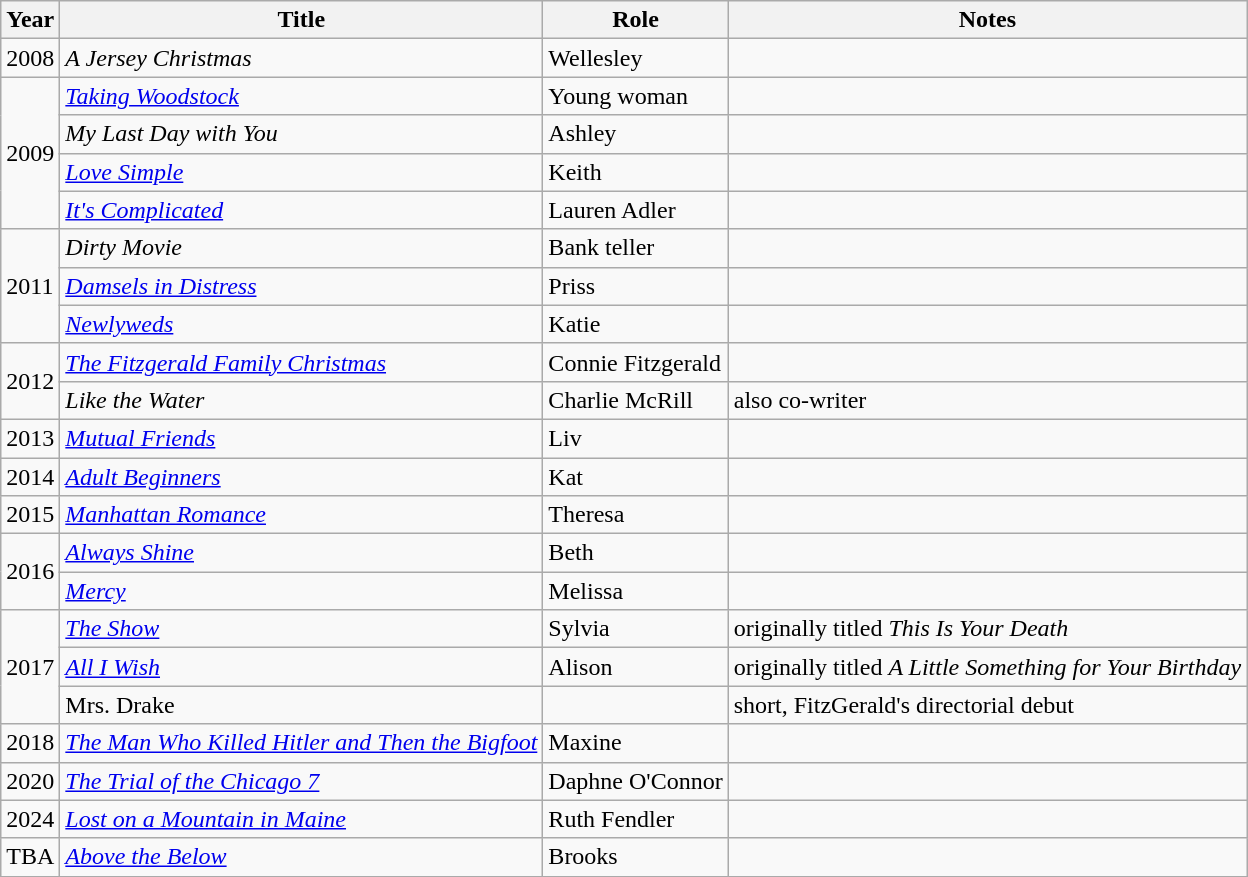<table class="wikitable sortable">
<tr>
<th>Year</th>
<th>Title</th>
<th>Role</th>
<th>Notes</th>
</tr>
<tr>
<td>2008</td>
<td><em>A Jersey Christmas</em></td>
<td>Wellesley</td>
<td></td>
</tr>
<tr>
<td rowspan="4">2009</td>
<td><em><a href='#'>Taking Woodstock</a></em></td>
<td>Young woman</td>
<td></td>
</tr>
<tr>
<td><em>My Last Day with You</em></td>
<td>Ashley</td>
<td></td>
</tr>
<tr>
<td><em><a href='#'>Love Simple</a></em></td>
<td>Keith</td>
<td></td>
</tr>
<tr>
<td><em><a href='#'>It's Complicated</a></em></td>
<td>Lauren Adler</td>
<td></td>
</tr>
<tr>
<td rowspan="3">2011</td>
<td><em>Dirty Movie</em></td>
<td>Bank teller</td>
<td></td>
</tr>
<tr>
<td><em><a href='#'>Damsels in Distress</a></em></td>
<td>Priss</td>
<td></td>
</tr>
<tr>
<td><em><a href='#'>Newlyweds</a></em></td>
<td>Katie</td>
<td></td>
</tr>
<tr>
<td rowspan="2">2012</td>
<td><em><a href='#'>The Fitzgerald Family Christmas</a></em></td>
<td>Connie Fitzgerald</td>
<td></td>
</tr>
<tr>
<td><em>Like the Water</em></td>
<td>Charlie McRill</td>
<td>also co-writer</td>
</tr>
<tr>
<td>2013</td>
<td><em><a href='#'>Mutual Friends</a></em></td>
<td>Liv</td>
<td></td>
</tr>
<tr>
<td>2014</td>
<td><em><a href='#'>Adult Beginners</a></em></td>
<td>Kat</td>
<td></td>
</tr>
<tr>
<td>2015</td>
<td><em><a href='#'>Manhattan Romance</a></em></td>
<td>Theresa</td>
<td></td>
</tr>
<tr>
<td rowspan="2">2016</td>
<td><em><a href='#'>Always Shine</a></em></td>
<td>Beth</td>
<td></td>
</tr>
<tr>
<td><em><a href='#'>Mercy</a></em></td>
<td>Melissa</td>
<td></td>
</tr>
<tr>
<td rowspan="3">2017</td>
<td><em><a href='#'>The Show</a></em></td>
<td>Sylvia</td>
<td>originally titled <em>This Is Your Death</em></td>
</tr>
<tr>
<td><em><a href='#'>All I Wish</a></em></td>
<td>Alison</td>
<td>originally titled <em>A Little Something for Your Birthday</em></td>
</tr>
<tr>
<td>Mrs. Drake</td>
<td></td>
<td>short, FitzGerald's directorial debut</td>
</tr>
<tr>
<td>2018</td>
<td><em><a href='#'>The Man Who Killed Hitler and Then the Bigfoot</a></em></td>
<td>Maxine</td>
<td></td>
</tr>
<tr>
<td>2020</td>
<td><em><a href='#'>The Trial of the Chicago 7</a></em></td>
<td>Daphne O'Connor</td>
<td></td>
</tr>
<tr>
<td>2024</td>
<td><em><a href='#'>Lost on a Mountain in Maine</a></em></td>
<td>Ruth Fendler</td>
<td></td>
</tr>
<tr>
<td>TBA</td>
<td><em><a href='#'>Above the Below</a></em></td>
<td>Brooks</td>
<td></td>
</tr>
</table>
